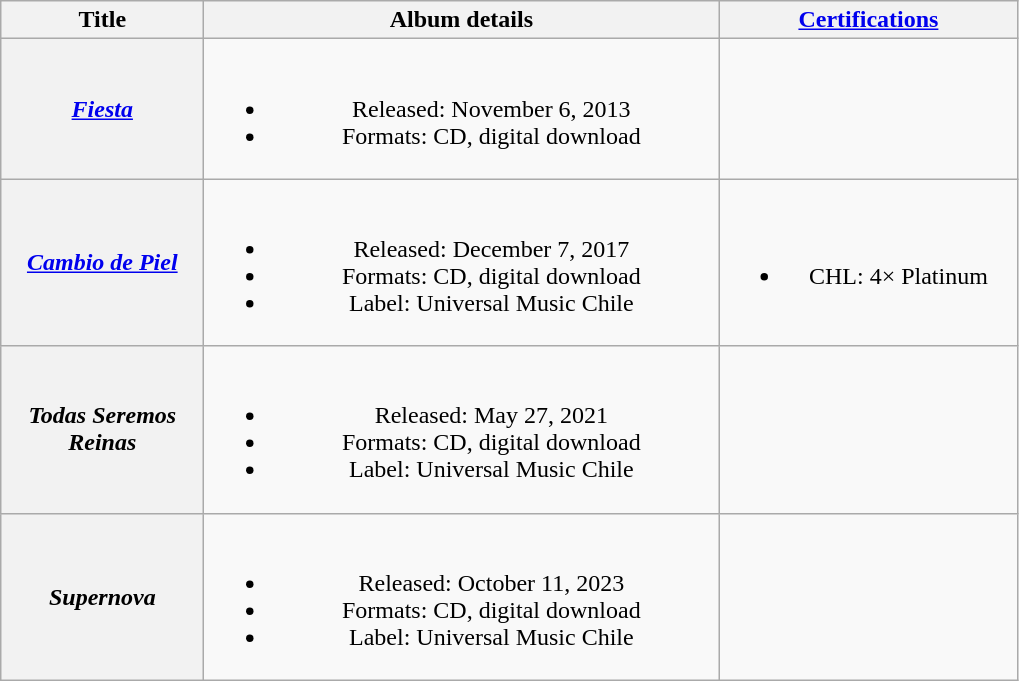<table class="wikitable plainrowheaders" style="text-align:center;">
<tr>
<th rowspan="1" scope="col" style="width:8em;">Title</th>
<th rowspan="1" scope="col" style="width:21em;">Album details</th>
<th rowspan="1" scope="col" style="width:12em;"><a href='#'>Certifications</a></th>
</tr>
<tr>
<th scope="row" align="center"><em><a href='#'>Fiesta</a></em></th>
<td><br><ul><li>Released: November 6, 2013</li><li>Formats: CD, digital download</li></ul></td>
<td></td>
</tr>
<tr>
<th scope="row" align="center"><em><a href='#'>Cambio de Piel</a></em></th>
<td><br><ul><li>Released: December 7, 2017</li><li>Formats: CD, digital download</li><li>Label: Universal Music Chile</li></ul></td>
<td><br><ul><li>CHL: 4× Platinum</li></ul></td>
</tr>
<tr>
<th scope="row" align="center"><em>Todas Seremos Reinas</em></th>
<td><br><ul><li>Released: May 27, 2021</li><li>Formats: CD, digital download</li><li>Label: Universal Music Chile</li></ul></td>
<td></td>
</tr>
<tr>
<th><em>Supernova</em></th>
<td><br><ul><li>Released: October 11, 2023</li><li>Formats: CD, digital download</li><li>Label: Universal Music Chile</li></ul></td>
<td></td>
</tr>
</table>
